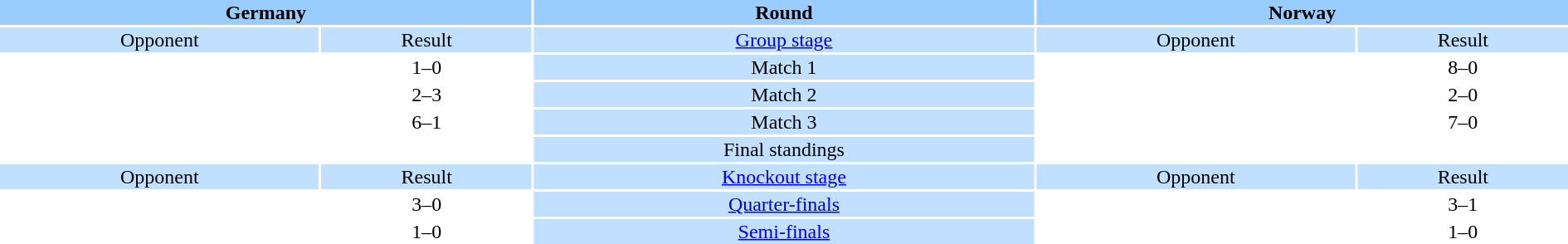<table style="width:100%; text-align:center;">
<tr style="vertical-align:top; background:#9cf;">
<th colspan=2 style="width:1*">Germany</th>
<th>Round</th>
<th colspan=2 style="width:1*">Norway</th>
</tr>
<tr style="vertical-align:top; background:#c1e0ff;">
<td>Opponent</td>
<td>Result</td>
<td><a href='#'>Group stage</a></td>
<td>Opponent</td>
<td>Result</td>
</tr>
<tr>
<td align=left></td>
<td>1–0</td>
<td style="background:#c1e0ff;">Match 1</td>
<td align=left></td>
<td>8–0</td>
</tr>
<tr>
<td align=left></td>
<td>2–3</td>
<td style="background:#c1e0ff;">Match 2</td>
<td align=left></td>
<td>2–0</td>
</tr>
<tr>
<td align=left></td>
<td>6–1</td>
<td style="background:#c1e0ff;">Match 3</td>
<td align=left></td>
<td>7–0</td>
</tr>
<tr>
<td colspan="2" style="text-align:center;"><br><div></div></td>
<td style="background:#c1e0ff;">Final standings</td>
<td colspan="2" style="text-align:center;"><br><div></div></td>
</tr>
<tr style="vertical-align:top; background:#c1e0ff;">
<td>Opponent</td>
<td>Result</td>
<td><a href='#'>Knockout stage</a></td>
<td>Opponent</td>
<td>Result</td>
</tr>
<tr>
<td align=left></td>
<td>3–0</td>
<td style="background:#c1e0ff;"><a href='#'>Quarter-finals</a></td>
<td align=left></td>
<td>3–1</td>
</tr>
<tr>
<td align=left></td>
<td>1–0</td>
<td style="background:#c1e0ff;"><a href='#'>Semi-finals</a></td>
<td align=left></td>
<td>1–0</td>
</tr>
</table>
